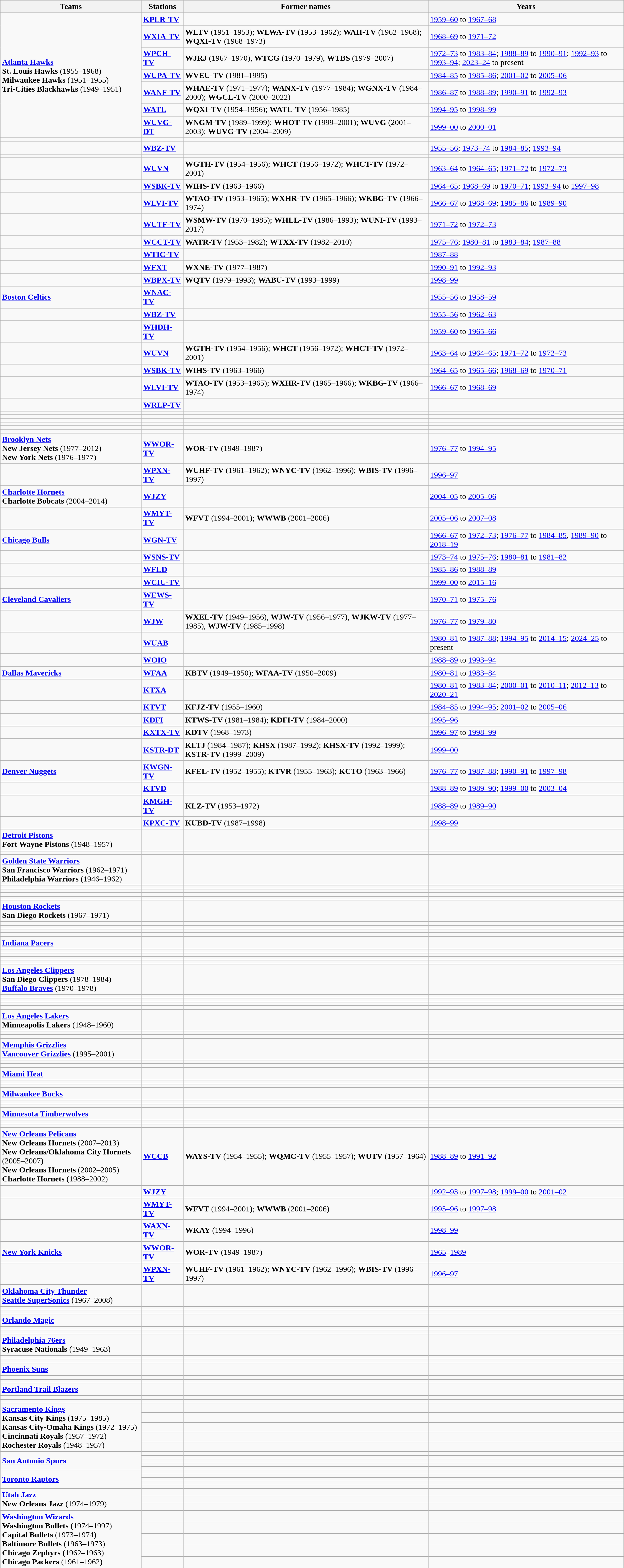<table class="wikitable">
<tr>
<th>Teams</th>
<th>Stations</th>
<th>Former names</th>
<th>Years</th>
</tr>
<tr>
<td rowspan=7><strong><a href='#'>Atlanta Hawks</a></strong><br><strong>St. Louis Hawks</strong> (1955–1968)<br><strong>Milwaukee Hawks</strong> (1951–1955)<br><strong>Tri-Cities Blackhawks</strong> (1949–1951)</td>
<td><strong><a href='#'>KPLR-TV</a></strong></td>
<td></td>
<td><a href='#'>1959–60</a> to <a href='#'>1967–68</a></td>
</tr>
<tr>
<td><strong><a href='#'>WXIA-TV</a></strong></td>
<td><strong>WLTV</strong> (1951–1953); <strong>WLWA-TV</strong> (1953–1962); <strong>WAII-TV</strong> (1962–1968); <strong>WQXI-TV</strong> (1968–1973)</td>
<td><a href='#'>1968–69</a> to <a href='#'>1971–72</a></td>
</tr>
<tr>
<td><strong><a href='#'>WPCH-TV</a></strong></td>
<td><strong>WJRJ</strong> (1967–1970), <strong>WTCG</strong> (1970–1979), <strong>WTBS</strong> (1979–2007)</td>
<td><a href='#'>1972–73</a> to <a href='#'>1983–84</a>; <a href='#'>1988–89</a> to <a href='#'>1990–91</a>; <a href='#'>1992–93</a> to <a href='#'>1993–94</a>; <a href='#'>2023–24</a> to present</td>
</tr>
<tr>
<td><a href='#'><strong>WUPA-TV</strong></a></td>
<td><strong>WVEU-TV</strong> (1981–1995)</td>
<td><a href='#'>1984–85</a> to <a href='#'>1985–86</a>; <a href='#'>2001–02</a> to <a href='#'>2005–06</a></td>
</tr>
<tr>
<td><a href='#'><strong>WANF-TV</strong></a></td>
<td><strong>WHAE-TV</strong> (1971–1977); <strong>WANX-TV</strong> (1977–1984); <strong>WGNX-TV</strong> (1984–2000); <strong>WGCL-TV</strong> (2000–2022)</td>
<td><a href='#'>1986–87</a> to <a href='#'>1988–89</a>; <a href='#'>1990–91</a> to <a href='#'>1992–93</a></td>
</tr>
<tr>
<td><strong><a href='#'>WATL</a></strong></td>
<td><strong>WQXI-TV</strong> (1954–1956); <strong>WATL-TV</strong> (1956–1985)</td>
<td><a href='#'>1994–95</a> to <a href='#'>1998–99</a></td>
</tr>
<tr>
<td><strong><a href='#'>WUVG-DT</a></strong></td>
<td><strong>WNGM-TV</strong> (1989–1999); <strong>WHOT-TV</strong> (1999–2001); <strong>WUVG</strong> (2001–2003); <strong>WUVG-TV</strong> (2004–2009)</td>
<td><a href='#'>1999–00</a> to <a href='#'>2000–01</a></td>
</tr>
<tr>
<td></td>
<td></td>
<td></td>
<td></td>
</tr>
<tr>
<td></td>
<td><strong><a href='#'>WBZ-TV</a></strong></td>
<td></td>
<td><a href='#'>1955–56</a>; <a href='#'>1973–74</a> to <a href='#'>1984–85</a>; <a href='#'>1993–94</a></td>
</tr>
<tr>
<td></td>
<td></td>
<td></td>
<td></td>
</tr>
<tr>
<td></td>
<td><strong><a href='#'>WUVN</a></strong></td>
<td><strong>WGTH-TV</strong> (1954–1956); <strong>WHCT</strong> (1956–1972); <strong>WHCT-TV</strong> (1972–2001)</td>
<td><a href='#'>1963–64</a> to <a href='#'>1964–65</a>; <a href='#'>1971–72</a> to <a href='#'>1972–73</a></td>
</tr>
<tr>
<td></td>
<td><strong><a href='#'>WSBK-TV</a></strong></td>
<td><strong>WIHS-TV</strong> (1963–1966)</td>
<td><a href='#'>1964–65</a>; <a href='#'>1968–69</a> to <a href='#'>1970–71</a>; <a href='#'>1993–94</a> to <a href='#'>1997–98</a></td>
</tr>
<tr>
<td></td>
<td><a href='#'><strong>WLVI-TV</strong></a></td>
<td><strong>WTAO-TV</strong> (1953–1965); <strong>WXHR-TV</strong> (1965–1966); <strong>WKBG-TV</strong> (1966–1974)</td>
<td><a href='#'>1966–67</a> to <a href='#'>1968–69</a>; <a href='#'>1985–86</a> to <a href='#'>1989–90</a></td>
</tr>
<tr>
<td></td>
<td><strong><a href='#'>WUTF-TV</a></strong></td>
<td><strong>WSMW-TV</strong> (1970–1985); <strong>WHLL-TV</strong> (1986–1993); <strong>WUNI-TV</strong> (1993–2017)</td>
<td><a href='#'>1971–72</a> to <a href='#'>1972–73</a></td>
</tr>
<tr>
<td></td>
<td><strong><a href='#'>WCCT-TV</a></strong></td>
<td><strong>WATR-TV</strong> (1953–1982); <strong>WTXX-TV</strong> (1982–2010)</td>
<td><a href='#'>1975–76</a>; <a href='#'>1980–81</a> to <a href='#'>1983–84</a>; <a href='#'>1987–88</a></td>
</tr>
<tr>
<td></td>
<td><strong><a href='#'>WTIC-TV</a></strong></td>
<td></td>
<td><a href='#'>1987–88</a></td>
</tr>
<tr>
<td></td>
<td><strong><a href='#'>WFXT</a></strong></td>
<td><strong>WXNE-TV</strong> (1977–1987)</td>
<td><a href='#'>1990–91</a> to <a href='#'>1992–93</a></td>
</tr>
<tr>
<td></td>
<td><strong><a href='#'>WBPX-TV</a></strong></td>
<td><strong>WQTV</strong> (1979–1993); <strong>WABU-TV</strong> (1993–1999)</td>
<td><a href='#'>1998–99</a></td>
</tr>
<tr>
<td><strong><a href='#'>Boston Celtics</a></strong></td>
<td><a href='#'><strong>WNAC-TV</strong></a></td>
<td></td>
<td><a href='#'>1955–56</a> to <a href='#'>1958–59</a></td>
</tr>
<tr>
<td></td>
<td><strong><a href='#'>WBZ-TV</a></strong></td>
<td></td>
<td><a href='#'>1955–56</a> to <a href='#'>1962–63</a></td>
</tr>
<tr>
<td></td>
<td><a href='#'><strong>WHDH-TV</strong></a></td>
<td></td>
<td><a href='#'>1959–60</a> to <a href='#'>1965–66</a></td>
</tr>
<tr>
<td></td>
<td><strong><a href='#'>WUVN</a></strong></td>
<td><strong>WGTH-TV</strong> (1954–1956); <strong>WHCT</strong> (1956–1972); <strong>WHCT-TV</strong> (1972–2001)</td>
<td><a href='#'>1963–64</a> to <a href='#'>1964–65</a>; <a href='#'>1971–72</a> to <a href='#'>1972–73</a></td>
</tr>
<tr>
<td></td>
<td><strong><a href='#'>WSBK-TV</a></strong></td>
<td><strong>WIHS-TV</strong> (1963–1966)</td>
<td><a href='#'>1964–65</a> to <a href='#'>1965–66</a>; <a href='#'>1968–69</a> to <a href='#'>1970–71</a></td>
</tr>
<tr>
<td></td>
<td><a href='#'><strong>WLVI-TV</strong></a></td>
<td><strong>WTAO-TV</strong> (1953–1965); <strong>WXHR-TV</strong> (1965–1966); <strong>WKBG-TV</strong> (1966–1974)</td>
<td><a href='#'>1966–67</a> to <a href='#'>1968–69</a></td>
</tr>
<tr>
<td></td>
<td><strong><a href='#'>WRLP-TV</a></strong></td>
<td></td>
<td></td>
</tr>
<tr>
<td></td>
<td></td>
<td></td>
<td></td>
</tr>
<tr>
<td></td>
<td></td>
<td></td>
<td></td>
</tr>
<tr>
<td></td>
<td></td>
<td></td>
<td></td>
</tr>
<tr>
<td></td>
<td></td>
<td></td>
<td></td>
</tr>
<tr>
<td></td>
<td></td>
<td></td>
<td></td>
</tr>
<tr>
<td></td>
<td></td>
<td></td>
<td></td>
</tr>
<tr>
<td><strong><a href='#'>Brooklyn Nets</a></strong><br><strong>New Jersey Nets</strong> (1977–2012)<br><strong>New York Nets</strong> (1976–1977)</td>
<td><strong><a href='#'>WWOR-TV</a></strong></td>
<td><strong>WOR-TV</strong> (1949–1987)</td>
<td><a href='#'>1976–77</a> to <a href='#'>1994–95</a></td>
</tr>
<tr>
<td></td>
<td><strong><a href='#'>WPXN-TV</a></strong></td>
<td><strong>WUHF-TV</strong> (1961–1962); <strong>WNYC-TV</strong> (1962–1996); <strong>WBIS-TV</strong> (1996–1997)</td>
<td><a href='#'>1996–97</a></td>
</tr>
<tr>
<td><strong><a href='#'>Charlotte Hornets</a></strong><br><strong>Charlotte Bobcats</strong> (2004–2014)</td>
<td><strong><a href='#'>WJZY</a></strong></td>
<td></td>
<td><a href='#'>2004–05</a> to <a href='#'>2005–06</a></td>
</tr>
<tr>
<td></td>
<td><strong><a href='#'>WMYT-TV</a></strong></td>
<td><strong>WFVT</strong> (1994–2001); <strong>WWWB</strong> (2001–2006)</td>
<td><a href='#'>2005–06</a> to <a href='#'>2007–08</a></td>
</tr>
<tr>
<td><strong><a href='#'>Chicago Bulls</a></strong></td>
<td><strong><a href='#'>WGN-TV</a></strong></td>
<td></td>
<td><a href='#'>1966–67</a> to <a href='#'>1972–73</a>; <a href='#'>1976–77</a> to <a href='#'>1984–85</a>, <a href='#'>1989–90</a> to <a href='#'>2018–19</a></td>
</tr>
<tr>
<td></td>
<td><strong><a href='#'>WSNS-TV</a></strong></td>
<td></td>
<td><a href='#'>1973–74</a> to <a href='#'>1975–76</a>; <a href='#'>1980–81</a> to <a href='#'>1981–82</a></td>
</tr>
<tr>
<td></td>
<td><strong><a href='#'>WFLD</a></strong></td>
<td></td>
<td><a href='#'>1985–86</a> to <a href='#'>1988–89</a></td>
</tr>
<tr>
<td></td>
<td><strong><a href='#'>WCIU-TV</a></strong></td>
<td></td>
<td><a href='#'>1999–00</a> to <a href='#'>2015–16</a></td>
</tr>
<tr>
<td><strong><a href='#'>Cleveland Cavaliers</a></strong></td>
<td><strong><a href='#'>WEWS-TV</a></strong></td>
<td></td>
<td><a href='#'>1970–71</a> to <a href='#'>1975–76</a></td>
</tr>
<tr>
<td></td>
<td><strong><a href='#'>WJW</a></strong></td>
<td><strong>WXEL-TV</strong> (1949–1956), <strong>WJW-TV</strong> (1956–1977), <strong>WJKW-TV</strong> (1977–1985), <strong>WJW-TV</strong> (1985–1998)</td>
<td><a href='#'>1976–77</a> to <a href='#'>1979–80</a></td>
</tr>
<tr>
<td></td>
<td><strong><a href='#'>WUAB</a></strong></td>
<td></td>
<td><a href='#'>1980–81</a> to <a href='#'>1987–88</a>; <a href='#'>1994–95</a> to <a href='#'>2014–15</a>; <a href='#'>2024–25</a> to present</td>
</tr>
<tr>
<td></td>
<td><strong><a href='#'>WOIO</a></strong></td>
<td></td>
<td><a href='#'>1988–89</a> to <a href='#'>1993–94</a></td>
</tr>
<tr>
<td><strong><a href='#'>Dallas Mavericks</a></strong></td>
<td><strong><a href='#'>WFAA</a></strong></td>
<td><strong>KBTV</strong> (1949–1950); <strong>WFAA-TV</strong> (1950–2009)</td>
<td><a href='#'>1980–81</a> to <a href='#'>1983–84</a></td>
</tr>
<tr>
<td></td>
<td><strong><a href='#'>KTXA</a></strong></td>
<td></td>
<td><a href='#'>1980–81</a> to <a href='#'>1983–84</a>; <a href='#'>2000–01</a> to <a href='#'>2010–11</a>; <a href='#'>2012–13</a> to <a href='#'>2020–21</a></td>
</tr>
<tr>
<td></td>
<td><strong><a href='#'>KTVT</a></strong></td>
<td><strong>KFJZ-TV</strong> (1955–1960)</td>
<td><a href='#'>1984–85</a> to <a href='#'>1994–95</a>; <a href='#'>2001–02</a> to <a href='#'>2005–06</a></td>
</tr>
<tr>
<td></td>
<td><strong><a href='#'>KDFI</a></strong></td>
<td><strong>KTWS-TV</strong> (1981–1984); <strong>KDFI-TV</strong> (1984–2000)</td>
<td><a href='#'>1995–96</a></td>
</tr>
<tr>
<td></td>
<td><strong><a href='#'>KXTX-TV</a></strong></td>
<td><strong>KDTV</strong> (1968–1973)</td>
<td><a href='#'>1996–97</a> to <a href='#'>1998–99</a></td>
</tr>
<tr>
<td></td>
<td><strong><a href='#'>KSTR-DT</a></strong></td>
<td><strong>KLTJ</strong> (1984–1987); <strong>KHSX</strong> (1987–1992); <strong>KHSX-TV</strong> (1992–1999); <strong>KSTR-TV</strong> (1999–2009)</td>
<td><a href='#'>1999–00</a></td>
</tr>
<tr>
<td><strong><a href='#'>Denver Nuggets</a></strong></td>
<td><strong><a href='#'>KWGN-TV</a></strong></td>
<td><strong>KFEL-TV</strong> (1952–1955); <strong>KTVR</strong> (1955–1963); <strong>KCTO</strong> (1963–1966)</td>
<td><a href='#'>1976–77</a> to <a href='#'>1987–88</a>; <a href='#'>1990–91</a> to <a href='#'>1997–98</a></td>
</tr>
<tr>
<td></td>
<td><strong><a href='#'>KTVD</a></strong></td>
<td></td>
<td><a href='#'>1988–89</a> to <a href='#'>1989–90</a>; <a href='#'>1999–00</a> to <a href='#'>2003–04</a></td>
</tr>
<tr>
<td></td>
<td><strong><a href='#'>KMGH-TV</a></strong></td>
<td><strong>KLZ-TV</strong> (1953–1972)</td>
<td><a href='#'>1988–89</a> to <a href='#'>1989–90</a></td>
</tr>
<tr>
<td></td>
<td><strong><a href='#'>KPXC-TV</a></strong></td>
<td><strong>KUBD-TV</strong> (1987–1998)</td>
<td><a href='#'>1998–99</a></td>
</tr>
<tr>
<td><strong><a href='#'>Detroit Pistons</a></strong><br><strong>Fort Wayne Pistons</strong> (1948–1957)</td>
<td></td>
<td></td>
<td></td>
</tr>
<tr>
<td></td>
<td></td>
<td></td>
<td></td>
</tr>
<tr>
<td><strong><a href='#'>Golden State Warriors</a></strong><br><strong>San Francisco Warriors</strong> (1962–1971)<br><strong>Philadelphia Warriors</strong> (1946–1962)</td>
<td></td>
<td></td>
<td></td>
</tr>
<tr>
<td></td>
<td></td>
<td></td>
<td></td>
</tr>
<tr>
<td></td>
<td></td>
<td></td>
<td></td>
</tr>
<tr>
<td></td>
<td></td>
<td></td>
<td></td>
</tr>
<tr>
<td></td>
<td></td>
<td></td>
<td></td>
</tr>
<tr>
<td><strong><a href='#'>Houston Rockets</a></strong><br><strong>San Diego Rockets</strong> (1967–1971)</td>
<td></td>
<td></td>
<td></td>
</tr>
<tr>
<td></td>
<td></td>
<td></td>
<td></td>
</tr>
<tr>
<td></td>
<td></td>
<td></td>
<td></td>
</tr>
<tr>
<td></td>
<td></td>
<td></td>
<td></td>
</tr>
<tr>
<td></td>
<td></td>
<td></td>
<td></td>
</tr>
<tr>
<td><strong><a href='#'>Indiana Pacers</a></strong></td>
<td></td>
<td></td>
<td></td>
</tr>
<tr>
<td></td>
<td></td>
<td></td>
<td></td>
</tr>
<tr>
<td></td>
<td></td>
<td></td>
<td></td>
</tr>
<tr>
<td></td>
<td></td>
<td></td>
<td></td>
</tr>
<tr>
<td></td>
<td></td>
<td></td>
<td></td>
</tr>
<tr>
<td><strong><a href='#'>Los Angeles Clippers</a></strong><br><strong>San Diego Clippers</strong> (1978–1984)<br><strong><a href='#'>Buffalo Braves</a></strong> (1970–1978)</td>
<td></td>
<td></td>
<td></td>
</tr>
<tr>
<td></td>
<td></td>
<td></td>
<td></td>
</tr>
<tr>
<td></td>
<td></td>
<td></td>
<td></td>
</tr>
<tr>
<td></td>
<td></td>
<td></td>
<td></td>
</tr>
<tr>
<td></td>
<td></td>
<td></td>
<td></td>
</tr>
<tr>
<td><a href='#'><strong>Los Angeles Lakers</strong></a><br><strong>Minneapolis Lakers</strong> (1948–1960)</td>
<td></td>
<td></td>
<td></td>
</tr>
<tr>
<td></td>
<td></td>
<td></td>
<td></td>
</tr>
<tr>
<td></td>
<td></td>
<td></td>
<td></td>
</tr>
<tr>
<td><strong><a href='#'>Memphis Grizzlies</a></strong><br><a href='#'><strong>Vancouver Grizzlies</strong></a> (1995–2001)</td>
<td></td>
<td></td>
<td></td>
</tr>
<tr>
<td></td>
<td></td>
<td></td>
<td></td>
</tr>
<tr>
<td></td>
<td></td>
<td></td>
<td></td>
</tr>
<tr>
<td><strong><a href='#'>Miami Heat</a></strong></td>
<td></td>
<td></td>
<td></td>
</tr>
<tr>
<td></td>
<td></td>
<td></td>
<td></td>
</tr>
<tr>
<td></td>
<td></td>
<td></td>
<td></td>
</tr>
<tr>
<td><strong><a href='#'>Milwaukee Bucks</a></strong></td>
<td></td>
<td></td>
<td></td>
</tr>
<tr>
<td></td>
<td></td>
<td></td>
<td></td>
</tr>
<tr>
<td></td>
<td></td>
<td></td>
<td></td>
</tr>
<tr>
<td><strong><a href='#'>Minnesota Timberwolves</a></strong></td>
<td></td>
<td></td>
<td></td>
</tr>
<tr>
<td></td>
<td></td>
<td></td>
<td></td>
</tr>
<tr>
<td></td>
<td></td>
<td></td>
<td></td>
</tr>
<tr>
<td><strong><a href='#'>New Orleans Pelicans</a></strong><br><strong>New Orleans Hornets</strong> (2007–2013)<br><strong>New Orleans/Oklahoma City Hornets</strong> (2005–2007)<br><strong>New Orleans Hornets</strong> (2002–2005)<br><strong>Charlotte Hornets</strong> (1988–2002)</td>
<td><strong><a href='#'>WCCB</a></strong></td>
<td><strong>WAYS-TV</strong> (1954–1955); <strong>WQMC-TV</strong> (1955–1957); <strong>WUTV</strong> (1957–1964)</td>
<td><a href='#'>1988–89</a> to <a href='#'>1991–92</a></td>
</tr>
<tr>
<td></td>
<td><strong><a href='#'>WJZY</a></strong></td>
<td></td>
<td><a href='#'>1992–93</a> to <a href='#'>1997–98</a>; <a href='#'>1999–00</a> to <a href='#'>2001–02</a></td>
</tr>
<tr>
<td></td>
<td><strong><a href='#'>WMYT-TV</a></strong></td>
<td><strong>WFVT</strong> (1994–2001); <strong>WWWB</strong> (2001–2006)</td>
<td><a href='#'>1995–96</a> to <a href='#'>1997–98</a></td>
</tr>
<tr>
<td></td>
<td><strong><a href='#'>WAXN-TV</a></strong></td>
<td><strong>WKAY</strong> (1994–1996)</td>
<td><a href='#'>1998–99</a></td>
</tr>
<tr>
<td><strong><a href='#'>New York Knicks</a></strong></td>
<td><strong><a href='#'>WWOR-TV</a></strong></td>
<td><strong>WOR-TV</strong> (1949–1987)</td>
<td><a href='#'>1965</a>–<a href='#'>1989</a></td>
</tr>
<tr>
<td></td>
<td><strong><a href='#'>WPXN-TV</a></strong></td>
<td><strong>WUHF-TV</strong> (1961–1962); <strong>WNYC-TV</strong> (1962–1996); <strong>WBIS-TV</strong> (1996–1997)</td>
<td><a href='#'>1996–97</a></td>
</tr>
<tr>
<td><strong><a href='#'>Oklahoma City Thunder</a></strong><br><strong><a href='#'>Seattle SuperSonics</a></strong> (1967–2008)</td>
<td></td>
<td></td>
<td></td>
</tr>
<tr>
<td></td>
<td></td>
<td></td>
<td></td>
</tr>
<tr>
<td></td>
<td></td>
<td></td>
<td></td>
</tr>
<tr>
<td><strong><a href='#'>Orlando Magic</a></strong></td>
<td></td>
<td></td>
<td></td>
</tr>
<tr>
<td></td>
<td></td>
<td></td>
<td></td>
</tr>
<tr>
<td></td>
<td></td>
<td></td>
<td></td>
</tr>
<tr>
<td><strong><a href='#'>Philadelphia 76ers</a></strong><br><strong>Syracuse Nationals</strong> (1949–1963)</td>
<td></td>
<td></td>
<td></td>
</tr>
<tr>
<td></td>
<td></td>
<td></td>
<td></td>
</tr>
<tr>
<td></td>
<td></td>
<td></td>
<td></td>
</tr>
<tr>
<td><strong><a href='#'>Phoenix Suns</a></strong></td>
<td></td>
<td></td>
<td></td>
</tr>
<tr>
<td></td>
<td></td>
<td></td>
<td></td>
</tr>
<tr>
<td></td>
<td></td>
<td></td>
<td></td>
</tr>
<tr>
<td><strong><a href='#'>Portland Trail Blazers</a></strong></td>
<td></td>
<td></td>
<td></td>
</tr>
<tr>
<td></td>
<td></td>
<td></td>
<td></td>
</tr>
<tr>
<td></td>
<td></td>
<td></td>
<td></td>
</tr>
<tr>
<td rowspan="5"><strong><a href='#'>Sacramento Kings</a></strong><br><strong>Kansas City Kings</strong> (1975–1985)<br><strong>Kansas City-Omaha Kings</strong> (1972–1975)<br><strong>Cincinnati Royals</strong> (1957–1972)<br><strong>Rochester Royals</strong> (1948–1957)</td>
<td></td>
<td></td>
<td></td>
</tr>
<tr>
<td></td>
<td></td>
<td></td>
</tr>
<tr>
<td></td>
<td></td>
<td></td>
</tr>
<tr>
<td></td>
<td></td>
<td></td>
</tr>
<tr>
<td></td>
<td></td>
<td></td>
</tr>
<tr>
<td rowspan="5"><strong><a href='#'>San Antonio Spurs</a></strong></td>
<td></td>
<td></td>
<td></td>
</tr>
<tr>
<td></td>
<td></td>
<td></td>
</tr>
<tr>
<td></td>
<td></td>
<td></td>
</tr>
<tr>
<td></td>
<td></td>
<td></td>
</tr>
<tr>
<td></td>
<td></td>
<td></td>
</tr>
<tr>
<td rowspan="5"><strong><a href='#'>Toronto Raptors</a></strong></td>
<td></td>
<td></td>
<td></td>
</tr>
<tr>
<td></td>
<td></td>
<td></td>
</tr>
<tr>
<td></td>
<td></td>
<td></td>
</tr>
<tr>
<td></td>
<td></td>
<td></td>
</tr>
<tr>
<td></td>
<td></td>
<td></td>
</tr>
<tr>
<td rowspan="3"><strong><a href='#'>Utah Jazz</a></strong><br><strong>New Orleans Jazz</strong> (1974–1979)</td>
<td></td>
<td></td>
<td></td>
</tr>
<tr>
<td></td>
<td></td>
<td></td>
</tr>
<tr>
<td></td>
<td></td>
<td></td>
</tr>
<tr>
<td rowspan="5"><strong><a href='#'>Washington Wizards</a></strong><br><strong>Washington Bullets</strong> (1974–1997)<br><strong>Capital Bullets</strong> (1973–1974)<br><strong>Baltimore Bullets</strong> (1963–1973)<br><strong>Chicago Zephyrs</strong> (1962–1963)<br><strong>Chicago Packers</strong> (1961–1962)</td>
<td></td>
<td></td>
<td></td>
</tr>
<tr>
<td></td>
<td></td>
<td></td>
</tr>
<tr>
<td></td>
<td></td>
<td></td>
</tr>
<tr>
<td></td>
<td></td>
<td></td>
</tr>
<tr>
<td></td>
<td></td>
<td></td>
</tr>
</table>
